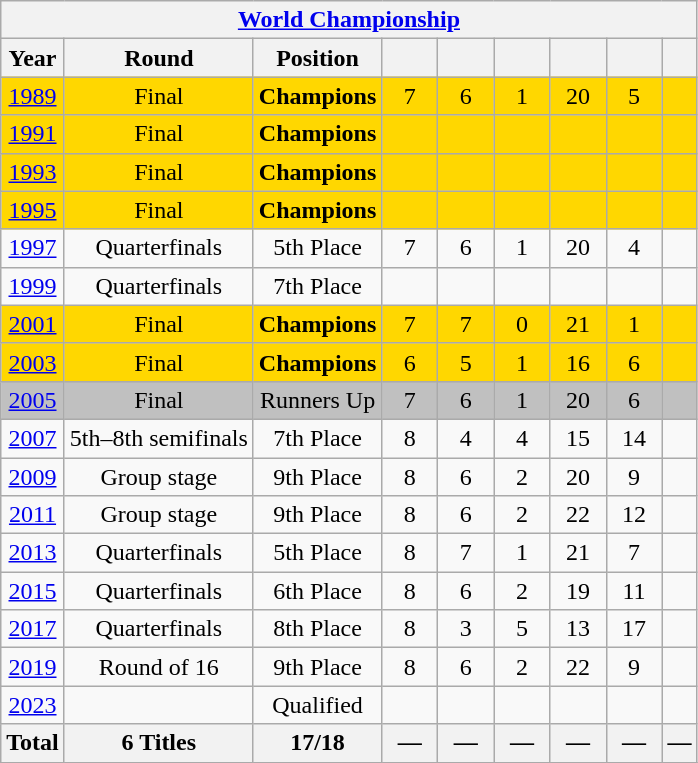<table class="wikitable" style="text-align: center;">
<tr>
<th colspan=9><strong><a href='#'>World Championship</a></strong></th>
</tr>
<tr>
<th><strong>Year</strong></th>
<th><strong>Round</strong></th>
<th><strong>Position</strong></th>
<th width=30><strong></strong></th>
<th width=30><strong></strong></th>
<th width=30><strong></strong></th>
<th width=30><strong></strong></th>
<th width=30><strong></strong></th>
<th><strong></strong></th>
</tr>
<tr bgcolor=gold>
<td> <a href='#'>1989</a></td>
<td>Final</td>
<td><strong>Champions</strong></td>
<td>7</td>
<td>6</td>
<td>1</td>
<td>20</td>
<td>5</td>
<td></td>
</tr>
<tr bgcolor=gold>
<td> <a href='#'>1991</a></td>
<td>Final</td>
<td><strong>Champions</strong></td>
<td></td>
<td></td>
<td></td>
<td></td>
<td></td>
<td></td>
</tr>
<tr bgcolor=gold>
<td> <a href='#'>1993</a></td>
<td>Final</td>
<td><strong>Champions</strong></td>
<td></td>
<td></td>
<td></td>
<td></td>
<td></td>
<td></td>
</tr>
<tr bgcolor=gold>
<td> <a href='#'>1995</a></td>
<td>Final</td>
<td><strong>Champions</strong></td>
<td></td>
<td></td>
<td></td>
<td></td>
<td></td>
<td></td>
</tr>
<tr>
<td> <a href='#'>1997</a></td>
<td>Quarterfinals</td>
<td>5th Place</td>
<td>7</td>
<td>6</td>
<td>1</td>
<td>20</td>
<td>4</td>
<td></td>
</tr>
<tr>
<td> <a href='#'>1999</a></td>
<td>Quarterfinals</td>
<td>7th Place</td>
<td></td>
<td></td>
<td></td>
<td></td>
<td></td>
<td></td>
</tr>
<tr bgcolor=gold>
<td> <a href='#'>2001</a></td>
<td>Final</td>
<td><strong>Champions</strong></td>
<td>7</td>
<td>7</td>
<td>0</td>
<td>21</td>
<td>1</td>
<td></td>
</tr>
<tr bgcolor=gold>
<td> <a href='#'>2003</a></td>
<td>Final</td>
<td><strong>Champions</strong></td>
<td>6</td>
<td>5</td>
<td>1</td>
<td>16</td>
<td>6</td>
<td></td>
</tr>
<tr bgcolor=silver>
<td> <a href='#'>2005</a></td>
<td>Final</td>
<td>Runners Up</td>
<td>7</td>
<td>6</td>
<td>1</td>
<td>20</td>
<td>6</td>
<td></td>
</tr>
<tr>
<td> <a href='#'>2007</a></td>
<td>5th–8th semifinals</td>
<td>7th Place</td>
<td>8</td>
<td>4</td>
<td>4</td>
<td>15</td>
<td>14</td>
<td></td>
</tr>
<tr>
<td> <a href='#'>2009</a></td>
<td>Group stage</td>
<td>9th Place</td>
<td>8</td>
<td>6</td>
<td>2</td>
<td>20</td>
<td>9</td>
<td></td>
</tr>
<tr>
<td> <a href='#'>2011</a></td>
<td>Group stage</td>
<td>9th Place</td>
<td>8</td>
<td>6</td>
<td>2</td>
<td>22</td>
<td>12</td>
<td></td>
</tr>
<tr>
<td> <a href='#'>2013</a></td>
<td>Quarterfinals</td>
<td>5th Place</td>
<td>8</td>
<td>7</td>
<td>1</td>
<td>21</td>
<td>7</td>
<td></td>
</tr>
<tr bgcolor=>
<td> <a href='#'>2015</a></td>
<td>Quarterfinals</td>
<td>6th Place</td>
<td>8</td>
<td>6</td>
<td>2</td>
<td>19</td>
<td>11</td>
<td></td>
</tr>
<tr>
<td> <a href='#'>2017</a></td>
<td>Quarterfinals</td>
<td>8th Place</td>
<td>8</td>
<td>3</td>
<td>5</td>
<td>13</td>
<td>17</td>
<td></td>
</tr>
<tr>
<td> <a href='#'>2019</a></td>
<td>Round of 16</td>
<td>9th Place</td>
<td>8</td>
<td>6</td>
<td>2</td>
<td>22</td>
<td>9</td>
<td></td>
</tr>
<tr>
<td> <a href='#'>2023</a></td>
<td></td>
<td>Qualified</td>
<td></td>
<td></td>
<td></td>
<td></td>
<td></td>
<td></td>
</tr>
<tr>
<th><strong>Total</strong></th>
<th><strong>6 Titles</strong></th>
<th><strong>17/18</strong></th>
<th><strong>—</strong></th>
<th><strong>—</strong></th>
<th><strong>—</strong></th>
<th><strong>—</strong></th>
<th><strong>—</strong></th>
<th><strong>—</strong></th>
</tr>
<tr>
</tr>
</table>
